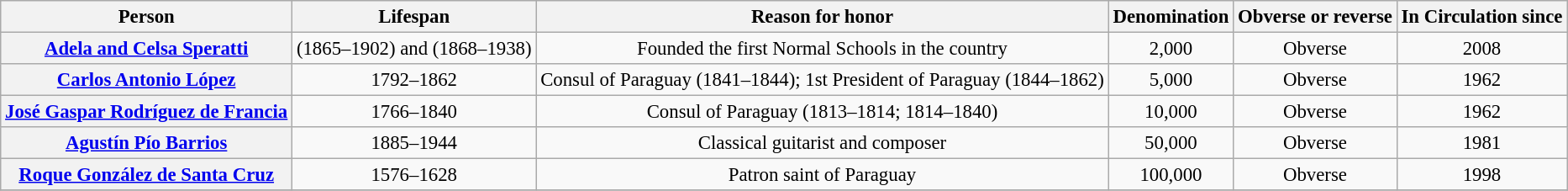<table class="wikitable" style="font-size: 95%; text-align:center;">
<tr>
<th>Person</th>
<th>Lifespan</th>
<th>Reason for honor</th>
<th>Denomination</th>
<th>Obverse or reverse</th>
<th>In Circulation since</th>
</tr>
<tr>
<th><a href='#'>Adela and Celsa Speratti</a></th>
<td>(1865–1902) and (1868–1938)</td>
<td>Founded the first Normal Schools in the country</td>
<td> 2,000</td>
<td>Obverse</td>
<td>2008</td>
</tr>
<tr>
<th><a href='#'>Carlos Antonio López</a></th>
<td>1792–1862</td>
<td>Consul of Paraguay (1841–1844); 1st President of Paraguay (1844–1862)</td>
<td> 5,000</td>
<td>Obverse</td>
<td>1962</td>
</tr>
<tr>
<th><a href='#'>José Gaspar Rodríguez de Francia</a></th>
<td>1766–1840</td>
<td>Consul of Paraguay (1813–1814; 1814–1840)</td>
<td> 10,000</td>
<td>Obverse</td>
<td>1962</td>
</tr>
<tr>
<th><a href='#'>Agustín Pío Barrios</a></th>
<td>1885–1944</td>
<td>Classical guitarist and composer</td>
<td> 50,000</td>
<td>Obverse</td>
<td>1981</td>
</tr>
<tr>
<th><a href='#'>Roque González de Santa Cruz</a></th>
<td>1576–1628</td>
<td>Patron saint of Paraguay</td>
<td> 100,000</td>
<td>Obverse</td>
<td>1998</td>
</tr>
<tr>
</tr>
</table>
